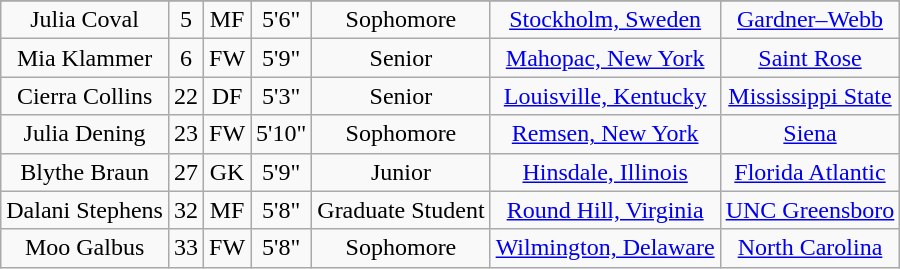<table class="wikitable sortable" style="text-align:center;" border="1">
<tr align=center>
</tr>
<tr>
<td>Julia Coval</td>
<td>5</td>
<td>MF</td>
<td>5'6"</td>
<td>Sophomore</td>
<td><a href='#'>Stockholm, Sweden</a></td>
<td><a href='#'>Gardner–Webb</a></td>
</tr>
<tr>
<td>Mia Klammer</td>
<td>6</td>
<td>FW</td>
<td>5'9"</td>
<td>Senior</td>
<td><a href='#'>Mahopac, New York</a></td>
<td><a href='#'>Saint Rose</a></td>
</tr>
<tr>
<td>Cierra Collins</td>
<td>22</td>
<td>DF</td>
<td>5'3"</td>
<td>Senior</td>
<td><a href='#'>Louisville, Kentucky</a></td>
<td><a href='#'>Mississippi State</a></td>
</tr>
<tr>
<td>Julia Dening</td>
<td>23</td>
<td>FW</td>
<td>5'10"</td>
<td>Sophomore</td>
<td><a href='#'>Remsen, New York</a></td>
<td><a href='#'>Siena</a></td>
</tr>
<tr>
<td>Blythe Braun</td>
<td>27</td>
<td>GK</td>
<td>5'9"</td>
<td>Junior</td>
<td><a href='#'>Hinsdale, Illinois</a></td>
<td><a href='#'>Florida Atlantic</a></td>
</tr>
<tr>
<td>Dalani Stephens</td>
<td>32</td>
<td>MF</td>
<td>5'8"</td>
<td>Graduate Student</td>
<td><a href='#'>Round Hill, Virginia</a></td>
<td><a href='#'>UNC Greensboro</a></td>
</tr>
<tr>
<td>Moo Galbus</td>
<td>33</td>
<td>FW</td>
<td>5'8"</td>
<td>Sophomore</td>
<td><a href='#'>Wilmington, Delaware</a></td>
<td><a href='#'>North Carolina</a></td>
</tr>
</table>
